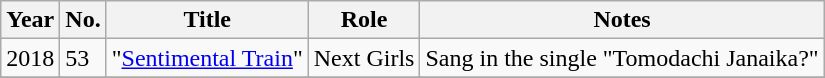<table class="wikitable sortable">
<tr>
<th>Year</th>
<th data-sort-type="number">No.</th>
<th>Title </th>
<th>Role </th>
<th class="unsortable">Notes </th>
</tr>
<tr>
<td rowspan="1">2018</td>
<td>53</td>
<td>"<a href='#'>Sentimental Train</a>"</td>
<td>Next Girls</td>
<td>Sang in the single "Tomodachi Janaika?" </td>
</tr>
<tr>
</tr>
</table>
